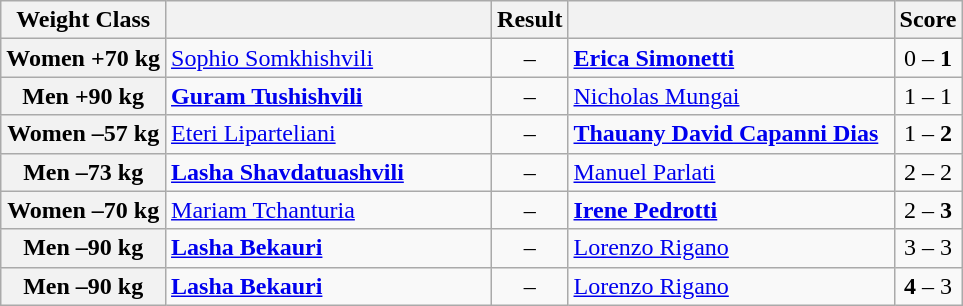<table class="wikitable">
<tr>
<th>Weight Class</th>
<th style="width:210px;"></th>
<th>Result</th>
<th style="width:210px;"></th>
<th>Score</th>
</tr>
<tr>
<th>Women +70 kg</th>
<td><a href='#'>Sophio Somkhishvili</a></td>
<td align="center"> – <strong></strong></td>
<td><strong><a href='#'>Erica Simonetti</a></strong></td>
<td align="center">0 – <strong>1</strong></td>
</tr>
<tr>
<th>Men +90 kg</th>
<td><strong><a href='#'>Guram Tushishvili</a></strong></td>
<td align="center"><strong></strong> – </td>
<td><a href='#'>Nicholas Mungai</a></td>
<td align="center">1 – 1</td>
</tr>
<tr>
<th>Women –57 kg</th>
<td><a href='#'>Eteri Liparteliani</a></td>
<td align="center"> – <strong></strong></td>
<td><strong><a href='#'>Thauany David Capanni Dias</a></strong></td>
<td align="center">1 – <strong>2</strong></td>
</tr>
<tr>
<th>Men –73 kg</th>
<td><strong><a href='#'>Lasha Shavdatuashvili</a></strong></td>
<td align="center"><strong></strong> – </td>
<td><a href='#'>Manuel Parlati</a></td>
<td align="center">2 – 2</td>
</tr>
<tr>
<th>Women –70 kg</th>
<td><a href='#'>Mariam Tchanturia</a></td>
<td align="center"> – <strong></strong></td>
<td><strong><a href='#'>Irene Pedrotti</a></strong></td>
<td align="center">2 – <strong>3</strong></td>
</tr>
<tr>
<th>Men –90 kg</th>
<td><strong><a href='#'>Lasha Bekauri</a></strong></td>
<td align="center"><strong></strong> – </td>
<td><a href='#'>Lorenzo Rigano</a></td>
<td align="center">3 – 3</td>
</tr>
<tr>
<th>Men –90 kg</th>
<td><strong><a href='#'>Lasha Bekauri</a></strong></td>
<td align="center"><strong></strong> – </td>
<td><a href='#'>Lorenzo Rigano</a></td>
<td align="center"><strong>4</strong> – 3</td>
</tr>
</table>
